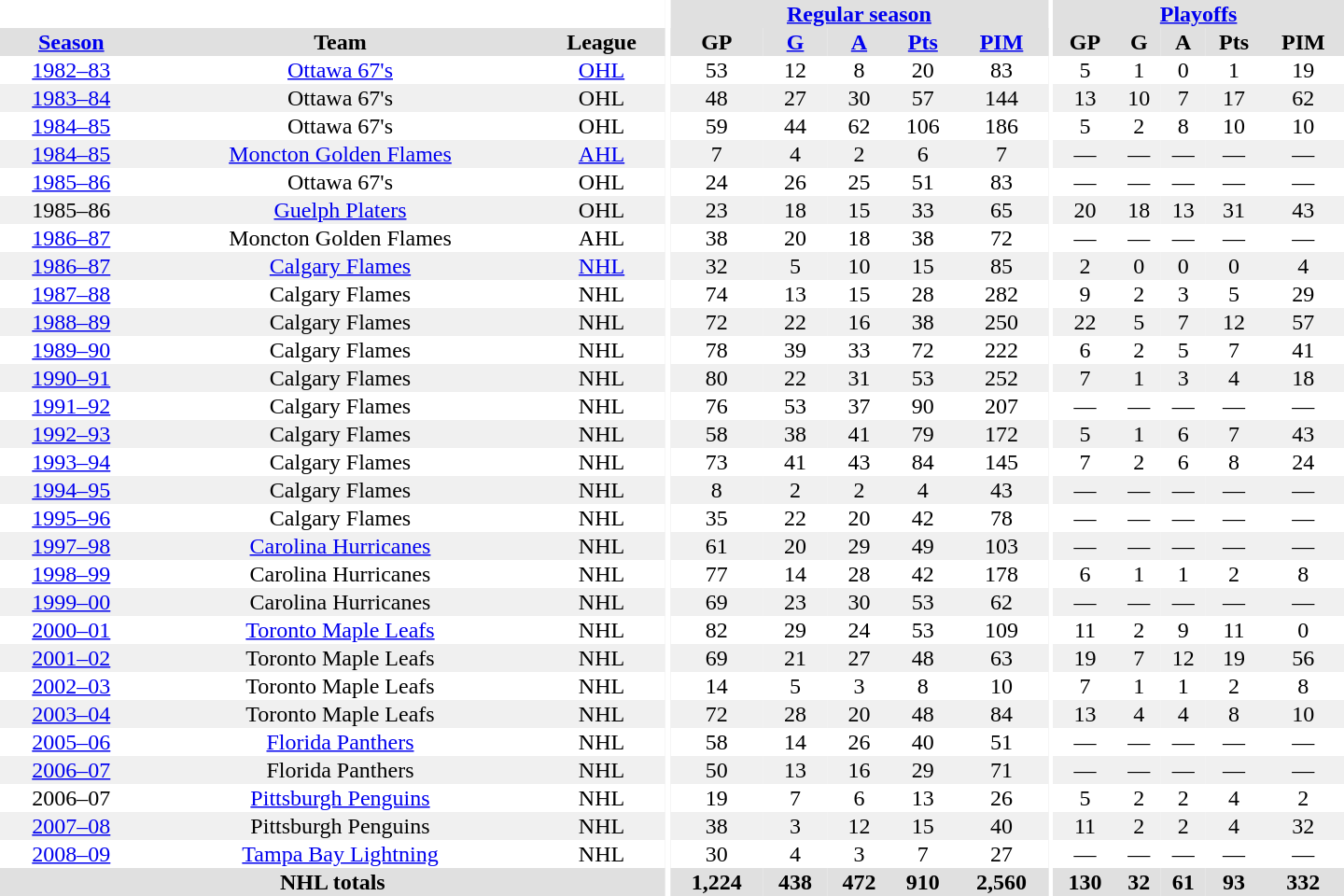<table border="0" cellpadding="1" cellspacing="0" style="text-align:center; width:60em">
<tr bgcolor="#e0e0e0">
<th colspan="3" bgcolor="#ffffff"></th>
<th rowspan="100" bgcolor="#ffffff"></th>
<th colspan="5"><a href='#'>Regular season</a></th>
<th rowspan="100" bgcolor="#ffffff"></th>
<th colspan="5"><a href='#'>Playoffs</a></th>
</tr>
<tr bgcolor="#e0e0e0">
<th><a href='#'>Season</a></th>
<th>Team</th>
<th>League</th>
<th>GP</th>
<th><a href='#'>G</a></th>
<th><a href='#'>A</a></th>
<th><a href='#'>Pts</a></th>
<th><a href='#'>PIM</a></th>
<th>GP</th>
<th>G</th>
<th>A</th>
<th>Pts</th>
<th>PIM</th>
</tr>
<tr>
<td><a href='#'>1982–83</a></td>
<td><a href='#'>Ottawa 67's</a></td>
<td><a href='#'>OHL</a></td>
<td>53</td>
<td>12</td>
<td>8</td>
<td>20</td>
<td>83</td>
<td>5</td>
<td>1</td>
<td>0</td>
<td>1</td>
<td>19</td>
</tr>
<tr bgcolor="#f0f0f0">
<td><a href='#'>1983–84</a></td>
<td>Ottawa 67's</td>
<td>OHL</td>
<td>48</td>
<td>27</td>
<td>30</td>
<td>57</td>
<td>144</td>
<td>13</td>
<td>10</td>
<td>7</td>
<td>17</td>
<td>62</td>
</tr>
<tr>
<td><a href='#'>1984–85</a></td>
<td>Ottawa 67's</td>
<td>OHL</td>
<td>59</td>
<td>44</td>
<td>62</td>
<td>106</td>
<td>186</td>
<td>5</td>
<td>2</td>
<td>8</td>
<td>10</td>
<td>10</td>
</tr>
<tr bgcolor="#f0f0f0">
<td><a href='#'>1984–85</a></td>
<td><a href='#'>Moncton Golden Flames</a></td>
<td><a href='#'>AHL</a></td>
<td>7</td>
<td>4</td>
<td>2</td>
<td>6</td>
<td>7</td>
<td>—</td>
<td>—</td>
<td>—</td>
<td>—</td>
<td>—</td>
</tr>
<tr>
<td><a href='#'>1985–86</a></td>
<td>Ottawa 67's</td>
<td>OHL</td>
<td>24</td>
<td>26</td>
<td>25</td>
<td>51</td>
<td>83</td>
<td>—</td>
<td>—</td>
<td>—</td>
<td>—</td>
<td>—</td>
</tr>
<tr bgcolor="#f0f0f0">
<td>1985–86</td>
<td><a href='#'>Guelph Platers</a></td>
<td>OHL</td>
<td>23</td>
<td>18</td>
<td>15</td>
<td>33</td>
<td>65</td>
<td>20</td>
<td>18</td>
<td>13</td>
<td>31</td>
<td>43</td>
</tr>
<tr>
<td><a href='#'>1986–87</a></td>
<td>Moncton Golden Flames</td>
<td>AHL</td>
<td>38</td>
<td>20</td>
<td>18</td>
<td>38</td>
<td>72</td>
<td>—</td>
<td>—</td>
<td>—</td>
<td>—</td>
<td>—</td>
</tr>
<tr bgcolor="#f0f0f0">
<td><a href='#'>1986–87</a></td>
<td><a href='#'>Calgary Flames</a></td>
<td><a href='#'>NHL</a></td>
<td>32</td>
<td>5</td>
<td>10</td>
<td>15</td>
<td>85</td>
<td>2</td>
<td>0</td>
<td>0</td>
<td>0</td>
<td>4</td>
</tr>
<tr>
<td><a href='#'>1987–88</a></td>
<td>Calgary Flames</td>
<td>NHL</td>
<td>74</td>
<td>13</td>
<td>15</td>
<td>28</td>
<td>282</td>
<td>9</td>
<td>2</td>
<td>3</td>
<td>5</td>
<td>29</td>
</tr>
<tr bgcolor="#f0f0f0">
<td><a href='#'>1988–89</a></td>
<td>Calgary Flames</td>
<td>NHL</td>
<td>72</td>
<td>22</td>
<td>16</td>
<td>38</td>
<td>250</td>
<td>22</td>
<td>5</td>
<td>7</td>
<td>12</td>
<td>57</td>
</tr>
<tr>
<td><a href='#'>1989–90</a></td>
<td>Calgary Flames</td>
<td>NHL</td>
<td>78</td>
<td>39</td>
<td>33</td>
<td>72</td>
<td>222</td>
<td>6</td>
<td>2</td>
<td>5</td>
<td>7</td>
<td>41</td>
</tr>
<tr bgcolor="#f0f0f0">
<td><a href='#'>1990–91</a></td>
<td>Calgary Flames</td>
<td>NHL</td>
<td>80</td>
<td>22</td>
<td>31</td>
<td>53</td>
<td>252</td>
<td>7</td>
<td>1</td>
<td>3</td>
<td>4</td>
<td>18</td>
</tr>
<tr>
<td><a href='#'>1991–92</a></td>
<td>Calgary Flames</td>
<td>NHL</td>
<td>76</td>
<td>53</td>
<td>37</td>
<td>90</td>
<td>207</td>
<td>—</td>
<td>—</td>
<td>—</td>
<td>—</td>
<td>—</td>
</tr>
<tr bgcolor="#f0f0f0">
<td><a href='#'>1992–93</a></td>
<td>Calgary Flames</td>
<td>NHL</td>
<td>58</td>
<td>38</td>
<td>41</td>
<td>79</td>
<td>172</td>
<td>5</td>
<td>1</td>
<td>6</td>
<td>7</td>
<td>43</td>
</tr>
<tr>
<td><a href='#'>1993–94</a></td>
<td>Calgary Flames</td>
<td>NHL</td>
<td>73</td>
<td>41</td>
<td>43</td>
<td>84</td>
<td>145</td>
<td>7</td>
<td>2</td>
<td>6</td>
<td>8</td>
<td>24</td>
</tr>
<tr bgcolor="#f0f0f0">
<td><a href='#'>1994–95</a></td>
<td>Calgary Flames</td>
<td>NHL</td>
<td>8</td>
<td>2</td>
<td>2</td>
<td>4</td>
<td>43</td>
<td>—</td>
<td>—</td>
<td>—</td>
<td>—</td>
<td>—</td>
</tr>
<tr>
<td><a href='#'>1995–96</a></td>
<td>Calgary Flames</td>
<td>NHL</td>
<td>35</td>
<td>22</td>
<td>20</td>
<td>42</td>
<td>78</td>
<td>—</td>
<td>—</td>
<td>—</td>
<td>—</td>
<td>—</td>
</tr>
<tr bgcolor="#f0f0f0">
<td><a href='#'>1997–98</a></td>
<td><a href='#'>Carolina Hurricanes</a></td>
<td>NHL</td>
<td>61</td>
<td>20</td>
<td>29</td>
<td>49</td>
<td>103</td>
<td>—</td>
<td>—</td>
<td>—</td>
<td>—</td>
<td>—</td>
</tr>
<tr>
<td><a href='#'>1998–99</a></td>
<td>Carolina Hurricanes</td>
<td>NHL</td>
<td>77</td>
<td>14</td>
<td>28</td>
<td>42</td>
<td>178</td>
<td>6</td>
<td>1</td>
<td>1</td>
<td>2</td>
<td>8</td>
</tr>
<tr bgcolor="#f0f0f0">
<td><a href='#'>1999–00</a></td>
<td>Carolina Hurricanes</td>
<td>NHL</td>
<td>69</td>
<td>23</td>
<td>30</td>
<td>53</td>
<td>62</td>
<td>—</td>
<td>—</td>
<td>—</td>
<td>—</td>
<td>—</td>
</tr>
<tr>
<td><a href='#'>2000–01</a></td>
<td><a href='#'>Toronto Maple Leafs</a></td>
<td>NHL</td>
<td>82</td>
<td>29</td>
<td>24</td>
<td>53</td>
<td>109</td>
<td>11</td>
<td>2</td>
<td>9</td>
<td>11</td>
<td>0</td>
</tr>
<tr bgcolor="#f0f0f0">
<td><a href='#'>2001–02</a></td>
<td>Toronto Maple Leafs</td>
<td>NHL</td>
<td>69</td>
<td>21</td>
<td>27</td>
<td>48</td>
<td>63</td>
<td>19</td>
<td>7</td>
<td>12</td>
<td>19</td>
<td>56</td>
</tr>
<tr>
<td><a href='#'>2002–03</a></td>
<td>Toronto Maple Leafs</td>
<td>NHL</td>
<td>14</td>
<td>5</td>
<td>3</td>
<td>8</td>
<td>10</td>
<td>7</td>
<td>1</td>
<td>1</td>
<td>2</td>
<td>8</td>
</tr>
<tr bgcolor="#f0f0f0">
<td><a href='#'>2003–04</a></td>
<td>Toronto Maple Leafs</td>
<td>NHL</td>
<td>72</td>
<td>28</td>
<td>20</td>
<td>48</td>
<td>84</td>
<td>13</td>
<td>4</td>
<td>4</td>
<td>8</td>
<td>10</td>
</tr>
<tr>
<td><a href='#'>2005–06</a></td>
<td><a href='#'>Florida Panthers</a></td>
<td>NHL</td>
<td>58</td>
<td>14</td>
<td>26</td>
<td>40</td>
<td>51</td>
<td>—</td>
<td>—</td>
<td>—</td>
<td>—</td>
<td>—</td>
</tr>
<tr bgcolor="#f0f0f0">
<td><a href='#'>2006–07</a></td>
<td>Florida Panthers</td>
<td>NHL</td>
<td>50</td>
<td>13</td>
<td>16</td>
<td>29</td>
<td>71</td>
<td>—</td>
<td>—</td>
<td>—</td>
<td>—</td>
<td>—</td>
</tr>
<tr>
<td>2006–07</td>
<td><a href='#'>Pittsburgh Penguins</a></td>
<td>NHL</td>
<td>19</td>
<td>7</td>
<td>6</td>
<td>13</td>
<td>26</td>
<td>5</td>
<td>2</td>
<td>2</td>
<td>4</td>
<td>2</td>
</tr>
<tr bgcolor="#f0f0f0">
<td><a href='#'>2007–08</a></td>
<td>Pittsburgh Penguins</td>
<td>NHL</td>
<td>38</td>
<td>3</td>
<td>12</td>
<td>15</td>
<td>40</td>
<td>11</td>
<td>2</td>
<td>2</td>
<td>4</td>
<td>32</td>
</tr>
<tr>
<td><a href='#'>2008–09</a></td>
<td><a href='#'>Tampa Bay Lightning</a></td>
<td>NHL</td>
<td>30</td>
<td>4</td>
<td>3</td>
<td>7</td>
<td>27</td>
<td>—</td>
<td>—</td>
<td>—</td>
<td>—</td>
<td>—</td>
</tr>
<tr bgcolor="#e0e0e0">
<th colspan="3">NHL totals</th>
<th>1,224</th>
<th>438</th>
<th>472</th>
<th>910</th>
<th>2,560</th>
<th>130</th>
<th>32</th>
<th>61</th>
<th>93</th>
<th>332</th>
</tr>
</table>
